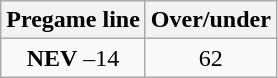<table class="wikitable">
<tr align="center">
<th style=>Pregame line</th>
<th style=>Over/under</th>
</tr>
<tr align="center">
<td><strong>NEV</strong> –14</td>
<td>62</td>
</tr>
</table>
